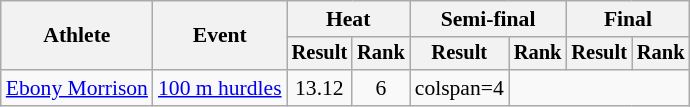<table class=wikitable style=font-size:90%>
<tr>
<th rowspan=2>Athlete</th>
<th rowspan=2>Event</th>
<th colspan=2>Heat</th>
<th colspan=2>Semi-final</th>
<th colspan=2>Final</th>
</tr>
<tr style=font-size:95%>
<th>Result</th>
<th>Rank</th>
<th>Result</th>
<th>Rank</th>
<th>Result</th>
<th>Rank</th>
</tr>
<tr align=center>
<td align=left><a href='#'>Ebony Morrison</a></td>
<td align=left><a href='#'>100 m hurdles</a></td>
<td>13.12</td>
<td>6</td>
<td>colspan=4 </td>
</tr>
</table>
